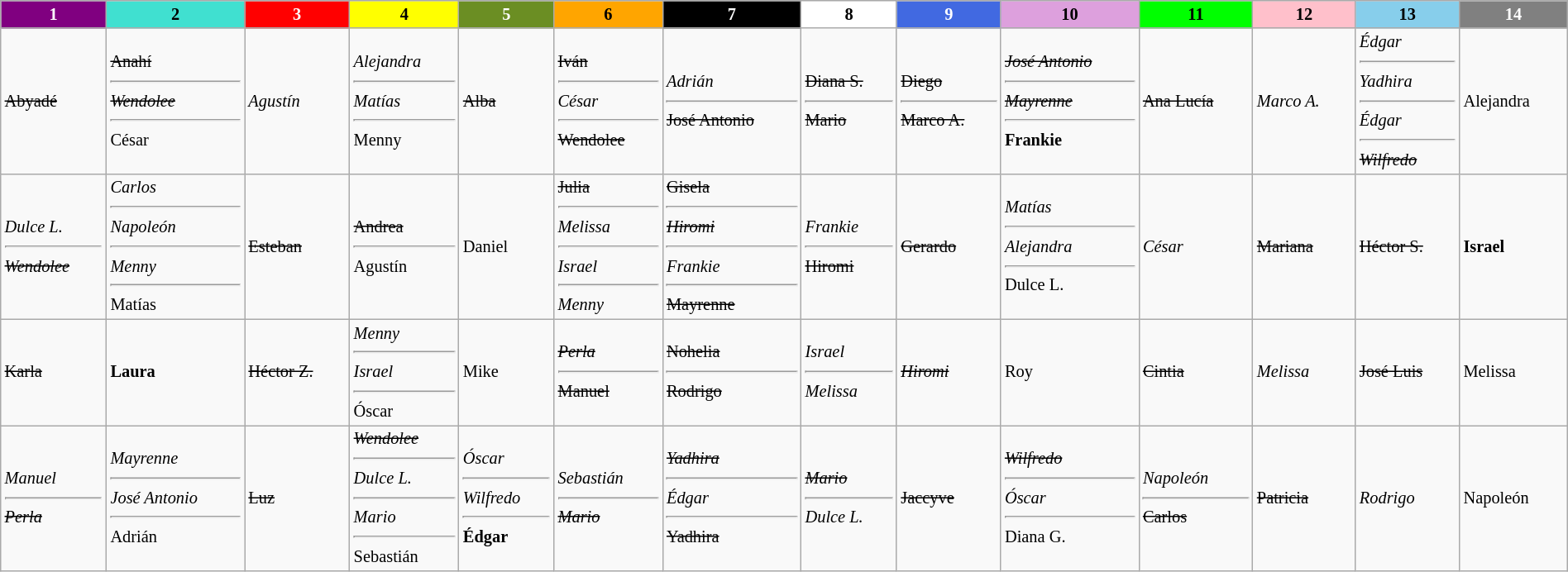<table class="wikitable collapsible" style="font-size:85%; width:100%; white-space:nowrap;">
<tr>
<th scope="col" style="background:purple; color:white;">1</th>
<th scope="col" style="background:turquoise; color:black;">2</th>
<th scope="col" style="background:red; color:white;">3</th>
<th scope="col" style="background:yellow; color:black;">4</th>
<th scope="col" style="background:olivedrab; color:white;">5</th>
<th scope="col" style="background:orange; color:black;">6</th>
<th scope="col" style="background:black; color:white;">7</th>
<th scope="col" style="background:white; color:black;">8</th>
<th scope="col" style="background:royalblue; color:white;">9</th>
<th scope="col" style="background:plum; color:black;">10</th>
<th scope="col" style="background:lime; color:black;">11</th>
<th scope="col" style="background:pink; color:black;">12</th>
<th scope="col" style="background:skyblue; color:black;">13</th>
<th scope="col" style="background:gray; color:white;">14</th>
</tr>
<tr>
<td> <s>Abyadé</s></td>
<td> <s>Anahí</s><hr><s><em>Wendolee</em></s> <hr>César</td>
<td> <em>Agustín</em> </td>
<td> <em>Alejandra</em> <hr><em>Matías</em> <hr>Menny</td>
<td> <s>Alba</s></td>
<td> <s>Iván</s><hr><em>César</em> <hr><s>Wendolee</s></td>
<td> <em>Adrián</em> <hr><s>José Antonio</s></td>
<td> <s>Diana S.</s><hr><s>Mario</s></td>
<td> <s>Diego</s><hr><s>Marco A.</s></td>
<td> <s><em>José Antonio</em></s> <hr><s><em>Mayrenne</em></s> <hr><strong>Frankie</strong></td>
<td> <s>Ana Lucía</s></td>
<td> <em>Marco A.</em> </td>
<td> <em>Édgar</em> <hr><em>Yadhira</em> <hr><em>Édgar</em> <hr><s><em>Wilfredo</em></s></td>
<td> Alejandra</td>
</tr>
<tr>
<td> <em>Dulce L.</em> <hr><s><em>Wendolee</em></s> </td>
<td> <em>Carlos</em> <hr><em>Napoleón</em> <hr><em>Menny</em> <hr>Matías</td>
<td> <s>Esteban</s></td>
<td> <s>Andrea</s><hr>Agustín</td>
<td> Daniel</td>
<td> <s>Julia</s><hr><em>Melissa</em> <hr><em>Israel</em> <hr><em>Menny</em> </td>
<td> <s>Gisela</s><hr><em><s>Hiromi</s></em> <hr><em>Frankie</em> <hr><s>Mayrenne</s></td>
<td> <em>Frankie</em> <hr><s>Hiromi</s></td>
<td> <s>Gerardo</s></td>
<td> <em>Matías</em> <hr><em>Alejandra</em> <hr>Dulce L.</td>
<td> <em>César</em> </td>
<td> <s>Mariana</s></td>
<td> <s>Héctor S.</s></td>
<td> <strong>Israel</strong></td>
</tr>
<tr>
<td> <s>Karla</s></td>
<td> <strong>Laura</strong></td>
<td> <s>Héctor Z.</s></td>
<td> <em>Menny</em> <hr><em>Israel</em> <hr>Óscar</td>
<td> Mike</td>
<td> <s><em>Perla</em></s> <hr><s>Manuel</s></td>
<td> <s>Nohelia</s><hr><s>Rodrigo</s></td>
<td> <em>Israel</em> <hr><em>Melissa</em> </td>
<td> <em><s>Hiromi</s></em> </td>
<td> Roy</td>
<td> <s>Cintia</s></td>
<td> <em>Melissa</em> </td>
<td> <s>José Luis</s></td>
<td> Melissa</td>
</tr>
<tr>
<td> <em>Manuel</em> <hr><s><em>Perla</em></s></td>
<td> <em>Mayrenne</em> <hr><em>José Antonio</em> <hr>Adrián</td>
<td> <s>Luz</s></td>
<td> <s><em>Wendolee</em></s> <hr><em>Dulce L.</em> <hr><em>Mario</em> <hr>Sebastián</td>
<td> <em>Óscar</em> <hr><em>Wilfredo</em> <hr><strong>Édgar</strong></td>
<td> <em>Sebastián</em> <hr><s><em>Mario</em></s> </td>
<td> <s><em>Yadhira</em></s> <hr><em>Édgar</em> <hr><s>Yadhira</s></td>
<td> <em><s>Mario</s></em> <hr><em>Dulce L.</em> </td>
<td> <s>Jaccyve</s></td>
<td> <s><em>Wilfredo</em></s> <hr><em>Óscar</em> <hr>Diana G.</td>
<td> <em>Napoleón</em> <hr><s>Carlos</s></td>
<td> <s>Patricia</s></td>
<td> <em>Rodrigo</em> </td>
<td> Napoleón</td>
</tr>
</table>
